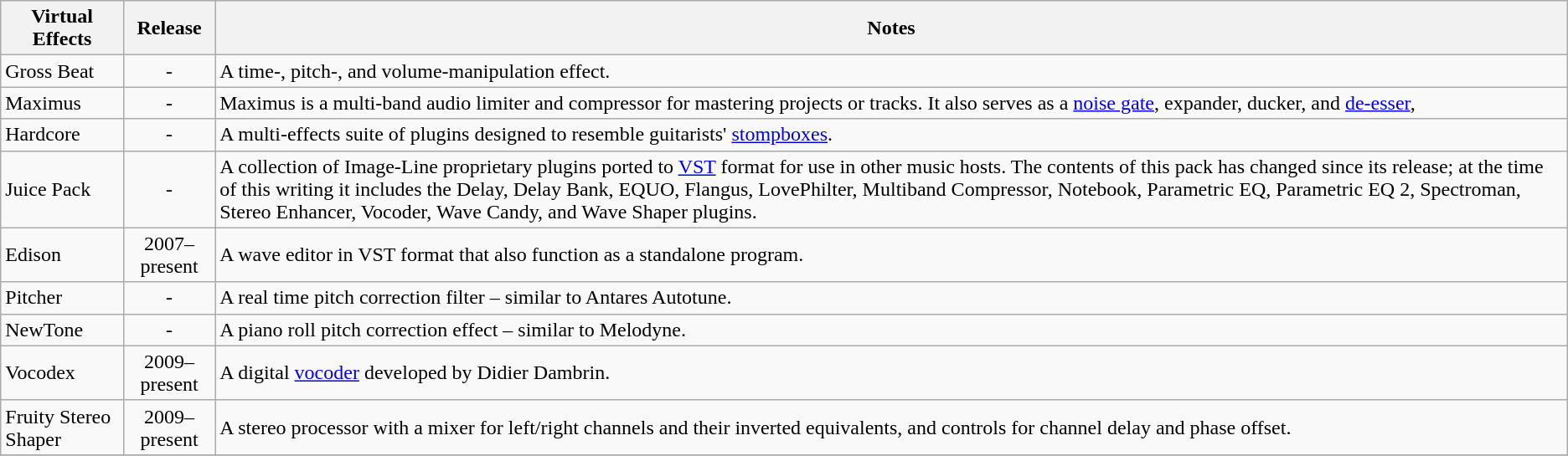<table class="wikitable" style="margin:left;">
<tr>
<th>Virtual Effects</th>
<th>Release</th>
<th>Notes</th>
</tr>
<tr>
<td>Gross Beat</td>
<td style="text-align:center;">-</td>
<td>A time-, pitch-, and volume-manipulation effect.</td>
</tr>
<tr>
<td>Maximus</td>
<td style="text-align:center;">-</td>
<td>Maximus is a multi-band audio limiter and compressor for mastering projects or tracks. It also serves as a <a href='#'>noise gate</a>, expander, ducker, and <a href='#'>de-esser</a>,</td>
</tr>
<tr>
<td>Hardcore</td>
<td style="text-align:center;">-</td>
<td>A multi-effects suite of plugins designed to resemble guitarists' <a href='#'>stompboxes</a>.</td>
</tr>
<tr>
<td>Juice Pack</td>
<td style="text-align:center;">-</td>
<td>A collection of Image-Line proprietary plugins ported to <a href='#'>VST</a> format for use in other music hosts. The contents of this pack has changed since its release; at the time of this writing it includes the Delay, Delay Bank, EQUO, Flangus, LovePhilter, Multiband Compressor, Notebook, Parametric EQ, Parametric EQ 2, Spectroman, Stereo Enhancer, Vocoder, Wave Candy, and Wave Shaper plugins.</td>
</tr>
<tr>
<td>Edison</td>
<td style="text-align:center;">2007–present</td>
<td>A wave editor in VST format that also function as a standalone program.</td>
</tr>
<tr>
<td>Pitcher</td>
<td style="text-align:center;">-</td>
<td>A real time pitch correction filter – similar to Antares Autotune.</td>
</tr>
<tr>
<td>NewTone</td>
<td style="text-align:center;">-</td>
<td>A piano roll pitch correction effect – similar to Melodyne.</td>
</tr>
<tr>
<td>Vocodex</td>
<td style="text-align:center;">2009–present</td>
<td>A digital <a href='#'>vocoder</a> developed by Didier Dambrin.</td>
</tr>
<tr>
<td>Fruity Stereo Shaper</td>
<td style="text-align:center;">2009–present</td>
<td>A stereo processor with a mixer for left/right channels and their inverted equivalents, and controls for channel delay and phase offset.</td>
</tr>
<tr>
</tr>
</table>
